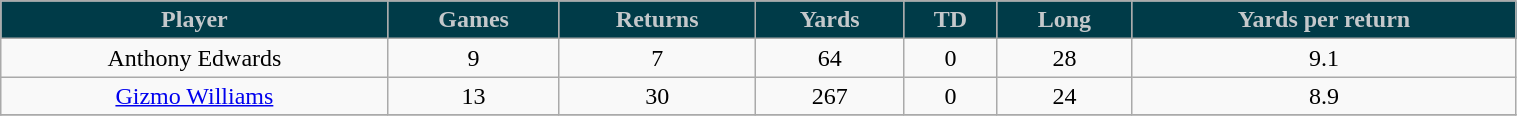<table class="wikitable" width="80%">
<tr align="center"  style="background:#003b48; color:#c4c8cb;">
<td><strong>Player</strong></td>
<td><strong>Games</strong></td>
<td><strong>Returns</strong></td>
<td><strong>Yards</strong></td>
<td><strong>TD</strong></td>
<td><strong>Long</strong></td>
<td><strong>Yards per return</strong></td>
</tr>
<tr align="center" bgcolor="">
<td>Anthony Edwards</td>
<td>9</td>
<td>7</td>
<td>64</td>
<td>0</td>
<td>28</td>
<td>9.1</td>
</tr>
<tr align="center" bgcolor="">
<td><a href='#'>Gizmo Williams</a></td>
<td>13</td>
<td>30</td>
<td>267</td>
<td>0</td>
<td>24</td>
<td>8.9</td>
</tr>
<tr align="center" bgcolor="">
</tr>
</table>
